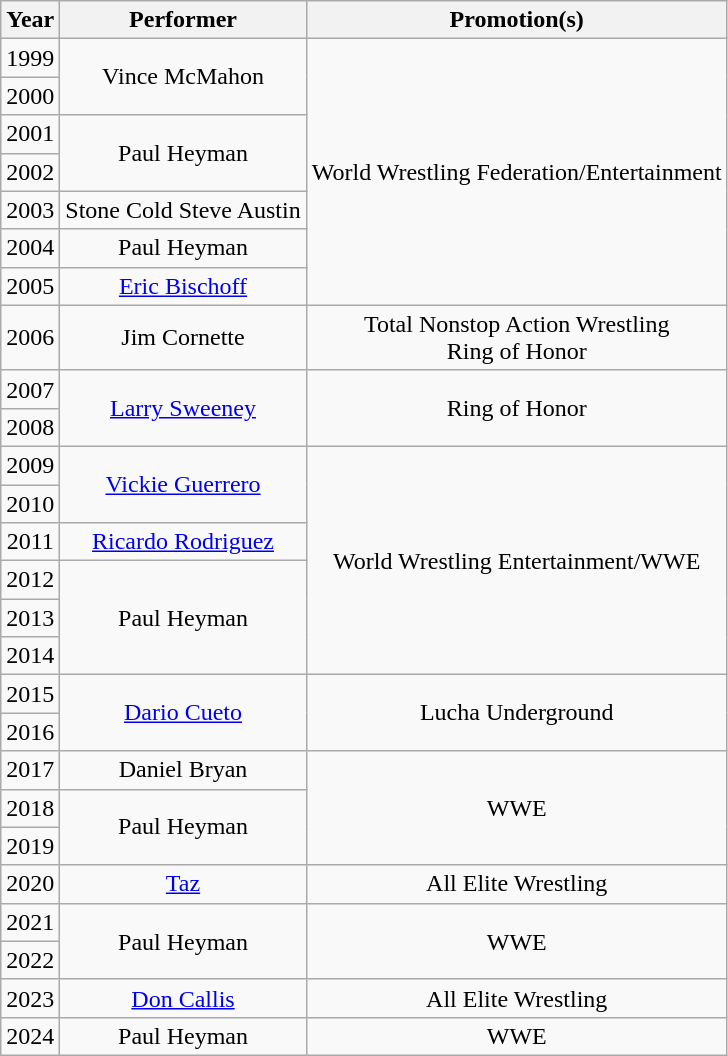<table class="wikitable sortable" style="text-align: center">
<tr>
<th>Year</th>
<th>Performer</th>
<th>Promotion(s)</th>
</tr>
<tr>
<td>1999</td>
<td rowspan=2>Vince McMahon</td>
<td rowspan=7>World Wrestling Federation/Entertainment</td>
</tr>
<tr>
<td>2000</td>
</tr>
<tr>
<td>2001</td>
<td rowspan=2>Paul Heyman</td>
</tr>
<tr>
<td>2002</td>
</tr>
<tr>
<td>2003</td>
<td>Stone Cold Steve Austin</td>
</tr>
<tr>
<td>2004</td>
<td>Paul Heyman</td>
</tr>
<tr>
<td>2005</td>
<td><a href='#'>Eric Bischoff</a></td>
</tr>
<tr>
<td>2006</td>
<td>Jim Cornette</td>
<td>Total Nonstop Action Wrestling<br>Ring of Honor</td>
</tr>
<tr>
<td>2007</td>
<td rowspan=2><a href='#'>Larry Sweeney</a></td>
<td rowspan=2>Ring of Honor</td>
</tr>
<tr>
<td>2008</td>
</tr>
<tr>
<td>2009</td>
<td rowspan=2><a href='#'>Vickie Guerrero</a></td>
<td rowspan=6>World Wrestling Entertainment/WWE</td>
</tr>
<tr>
<td>2010</td>
</tr>
<tr>
<td>2011</td>
<td><a href='#'>Ricardo Rodriguez</a></td>
</tr>
<tr>
<td>2012</td>
<td rowspan=3>Paul Heyman</td>
</tr>
<tr>
<td>2013</td>
</tr>
<tr>
<td>2014</td>
</tr>
<tr>
<td>2015</td>
<td rowspan=2><a href='#'>Dario Cueto</a></td>
<td rowspan=2>Lucha Underground</td>
</tr>
<tr>
<td>2016</td>
</tr>
<tr>
<td>2017</td>
<td>Daniel Bryan</td>
<td rowspan=3>WWE</td>
</tr>
<tr>
<td>2018</td>
<td rowspan=2>Paul Heyman</td>
</tr>
<tr>
<td>2019</td>
</tr>
<tr>
<td>2020</td>
<td><a href='#'>Taz</a></td>
<td>All Elite Wrestling</td>
</tr>
<tr>
<td>2021</td>
<td rowspan=2>Paul Heyman</td>
<td rowspan=2>WWE</td>
</tr>
<tr>
<td>2022</td>
</tr>
<tr>
<td>2023</td>
<td><a href='#'>Don Callis</a></td>
<td>All Elite Wrestling</td>
</tr>
<tr>
<td>2024</td>
<td>Paul Heyman</td>
<td>WWE</td>
</tr>
</table>
